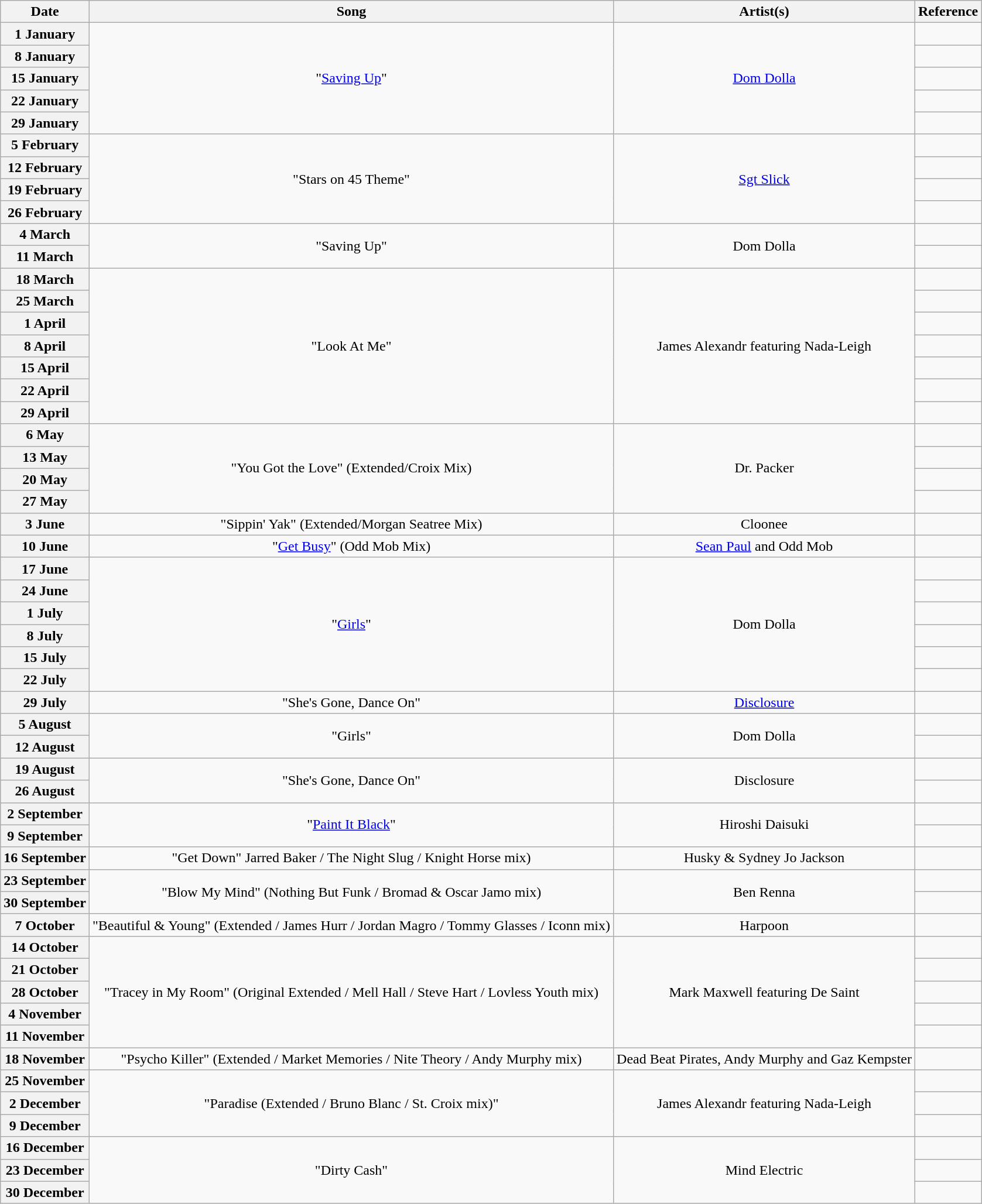<table class="wikitable plainrowheaders">
<tr>
<th>Date</th>
<th>Song</th>
<th>Artist(s)</th>
<th>Reference</th>
</tr>
<tr>
<th scope="row">1 January</th>
<td align="center" rowspan=5>"<a href='#'>Saving Up</a>"</td>
<td align="center" rowspan=5><a href='#'>Dom Dolla</a></td>
<td align="center"></td>
</tr>
<tr>
<th scope="row">8 January</th>
<td align="center"></td>
</tr>
<tr>
<th scope="row">15 January</th>
<td align="center"></td>
</tr>
<tr>
<th scope="row">22 January</th>
<td align="center"></td>
</tr>
<tr>
<th scope="row">29 January</th>
<td align="center"></td>
</tr>
<tr>
<th scope="row">5 February</th>
<td align="center" rowspan=4>"Stars on 45 Theme"</td>
<td align="center" rowspan=4><a href='#'>Sgt Slick</a></td>
<td align="center"></td>
</tr>
<tr>
<th scope="row">12 February</th>
<td align="center"></td>
</tr>
<tr>
<th scope="row">19 February</th>
<td align="center"></td>
</tr>
<tr>
<th scope="row">26 February</th>
<td align="center"></td>
</tr>
<tr>
<th scope="row">4 March</th>
<td align="center" rowspan=2>"Saving Up"</td>
<td align="center" rowspan=2>Dom Dolla</td>
<td align="center"></td>
</tr>
<tr>
<th scope="row">11 March</th>
<td align="center"></td>
</tr>
<tr>
<th scope="row">18 March</th>
<td align="center" rowspan=7>"Look At Me"</td>
<td align="center" rowspan=7>James Alexandr featuring Nada-Leigh</td>
<td align="center"></td>
</tr>
<tr>
<th scope="row">25 March</th>
<td align="center"></td>
</tr>
<tr>
<th scope="row">1 April</th>
<td align="center"></td>
</tr>
<tr>
<th scope="row">8 April</th>
<td align="center"></td>
</tr>
<tr>
<th scope="row">15 April</th>
<td align="center"></td>
</tr>
<tr>
<th scope="row">22 April</th>
<td align="center"></td>
</tr>
<tr>
<th scope="row">29 April</th>
<td align="center"></td>
</tr>
<tr>
<th scope="row">6 May</th>
<td align="center" rowspan=4>"You Got the Love" (Extended/Croix Mix)</td>
<td align="center" rowspan=4>Dr. Packer</td>
<td align="center"></td>
</tr>
<tr>
<th scope="row">13 May</th>
<td align="center"></td>
</tr>
<tr>
<th scope="row">20 May</th>
<td align="center"></td>
</tr>
<tr>
<th scope="row">27 May</th>
<td align="center"></td>
</tr>
<tr>
<th scope="row">3 June</th>
<td align="center">"Sippin' Yak" (Extended/Morgan Seatree Mix)</td>
<td align="center">Cloonee</td>
<td align="center"></td>
</tr>
<tr>
<th scope="row">10 June</th>
<td align="center">"<a href='#'>Get Busy</a>" (Odd Mob Mix)</td>
<td align="center"><a href='#'>Sean Paul</a> and Odd Mob</td>
<td align="center"></td>
</tr>
<tr>
<th scope="row">17 June</th>
<td align="center" rowspan=6>"<a href='#'>Girls</a>"</td>
<td align="center" rowspan=6>Dom Dolla</td>
<td align="center"></td>
</tr>
<tr>
<th scope="row">24 June</th>
<td align="center"></td>
</tr>
<tr>
<th scope="row">1 July</th>
<td align="center"></td>
</tr>
<tr>
<th scope="row">8 July</th>
<td align="center"></td>
</tr>
<tr>
<th scope="row">15 July</th>
<td align="center"></td>
</tr>
<tr>
<th scope="row">22 July</th>
<td align="center"></td>
</tr>
<tr>
<th scope="row">29 July</th>
<td align="center">"She's Gone, Dance On"</td>
<td align="center"><a href='#'>Disclosure</a></td>
<td align="center"></td>
</tr>
<tr>
<th scope="row">5 August</th>
<td align="center" rowspan=2>"Girls"</td>
<td align="center" rowspan=2>Dom Dolla</td>
<td align="center"></td>
</tr>
<tr>
<th scope="row">12 August</th>
<td align="center"></td>
</tr>
<tr>
<th scope="row">19 August</th>
<td align="center" rowspan=2>"She's Gone, Dance On"</td>
<td align="center" rowspan=2>Disclosure</td>
<td align="center"></td>
</tr>
<tr>
<th scope="row">26 August</th>
<td align="center"></td>
</tr>
<tr>
<th scope="row">2 September</th>
<td align="center" rowspan=2>"<a href='#'>Paint It Black</a>"</td>
<td align="center" rowspan=2>Hiroshi Daisuki</td>
<td align="center"></td>
</tr>
<tr>
<th scope="row">9 September</th>
<td align="center"></td>
</tr>
<tr>
<th scope="row">16 September</th>
<td align="center">"Get Down" Jarred Baker / The Night Slug / Knight Horse mix)</td>
<td align="center">Husky & Sydney Jo Jackson</td>
<td align="center"></td>
</tr>
<tr>
<th scope="row">23 September</th>
<td align="center" rowspan=2>"Blow My Mind" (Nothing But Funk / Bromad & Oscar Jamo mix)</td>
<td align="center" rowspan=2>Ben Renna</td>
<td align="center"></td>
</tr>
<tr>
<th scope="row">30 September</th>
<td align="center"></td>
</tr>
<tr>
<th scope="row">7 October</th>
<td align="center">"Beautiful & Young" (Extended / James Hurr / Jordan Magro / Tommy Glasses / Iconn mix)</td>
<td align="center">Harpoon</td>
<td align="center"></td>
</tr>
<tr>
<th scope="row">14 October</th>
<td align="center" rowspan=5>"Tracey in My Room" (Original Extended / Mell Hall / Steve Hart / Lovless Youth mix)</td>
<td align="center" rowspan=5>Mark Maxwell featuring De Saint</td>
<td align="center"></td>
</tr>
<tr>
<th scope="row">21 October</th>
<td align="center"></td>
</tr>
<tr>
<th scope="row">28 October</th>
<td align="center"></td>
</tr>
<tr>
<th scope="row">4 November</th>
<td align="center"></td>
</tr>
<tr>
<th scope="row">11 November</th>
<td align="center"></td>
</tr>
<tr>
<th scope="row">18 November</th>
<td align="center">"Psycho Killer" (Extended / Market Memories / Nite Theory / Andy Murphy mix)</td>
<td align="center">Dead Beat Pirates, Andy Murphy and Gaz Kempster</td>
<td align="center"></td>
</tr>
<tr>
<th scope="row">25 November</th>
<td align="center" rowspan=3>"Paradise (Extended / Bruno Blanc / St. Croix mix)"</td>
<td align="center" rowspan=3>James Alexandr featuring Nada-Leigh</td>
<td align="center"></td>
</tr>
<tr>
<th scope="row">2 December</th>
<td align="center"></td>
</tr>
<tr>
<th scope="row">9 December</th>
<td align="center"></td>
</tr>
<tr>
<th scope="row">16 December</th>
<td align="center" rowspan=3>"Dirty Cash"</td>
<td align="center" rowspan=3>Mind Electric</td>
<td align="center"></td>
</tr>
<tr>
<th scope="row">23 December</th>
<td align="center"></td>
</tr>
<tr>
<th scope="row">30 December</th>
<td align="center"></td>
</tr>
</table>
